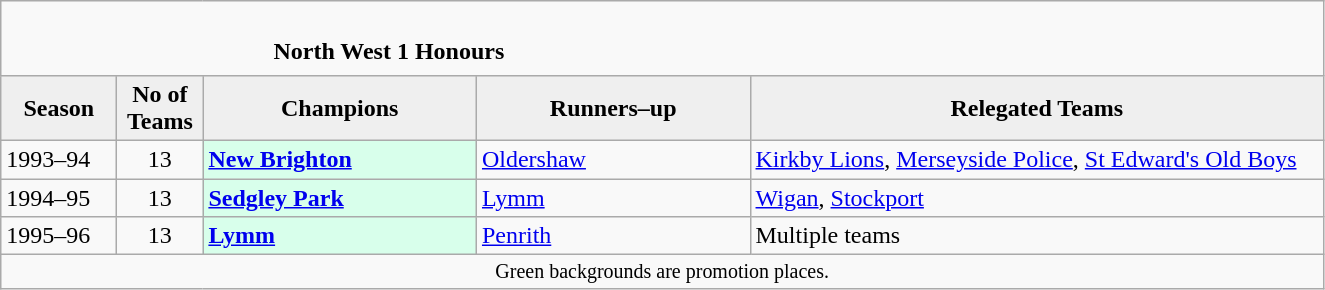<table class="wikitable" style="text-align: left;">
<tr>
<td colspan="11" cellpadding="0" cellspacing="0"><br><table border="0" style="width:100%;" cellpadding="0" cellspacing="0">
<tr>
<td style="width:20%; border:0;"></td>
<td style="border:0;"><strong>North West 1 Honours</strong></td>
<td style="width:20%; border:0;"></td>
</tr>
</table>
</td>
</tr>
<tr>
<th style="background:#efefef; width:70px;">Season</th>
<th style="background:#efefef; width:50px;">No of Teams</th>
<th style="background:#efefef; width:175px;">Champions</th>
<th style="background:#efefef; width:175px;">Runners–up</th>
<th style="background:#efefef; width:375px;">Relegated Teams</th>
</tr>
<tr align=left>
<td>1993–94</td>
<td style="text-align: center;">13</td>
<td style="background:#d8ffeb;"><strong><a href='#'>New Brighton</a></strong></td>
<td><a href='#'>Oldershaw</a></td>
<td><a href='#'>Kirkby Lions</a>, <a href='#'>Merseyside Police</a>, <a href='#'>St Edward's Old Boys</a></td>
</tr>
<tr>
<td>1994–95</td>
<td style="text-align: center;">13</td>
<td style="background:#d8ffeb;"><strong><a href='#'>Sedgley Park</a></strong></td>
<td><a href='#'>Lymm</a></td>
<td><a href='#'>Wigan</a>, <a href='#'>Stockport</a></td>
</tr>
<tr>
<td>1995–96</td>
<td style="text-align: center;">13</td>
<td style="background:#d8ffeb;"><strong><a href='#'>Lymm</a></strong></td>
<td><a href='#'>Penrith</a></td>
<td>Multiple teams</td>
</tr>
<tr>
<td colspan="15"  style="border:0; font-size:smaller; text-align:center;">Green backgrounds are promotion places.</td>
</tr>
</table>
